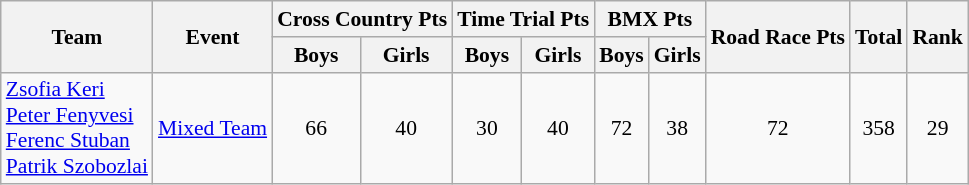<table class="wikitable" border="1" style="font-size:90%">
<tr>
<th rowspan=2>Team</th>
<th rowspan=2>Event</th>
<th colspan=2>Cross Country Pts</th>
<th colspan=2>Time Trial Pts</th>
<th colspan=2>BMX Pts</th>
<th rowspan=2>Road Race Pts</th>
<th rowspan=2>Total</th>
<th rowspan=2>Rank</th>
</tr>
<tr>
<th>Boys</th>
<th>Girls</th>
<th>Boys</th>
<th>Girls</th>
<th>Boys</th>
<th>Girls</th>
</tr>
<tr>
<td><a href='#'>Zsofia Keri</a><br><a href='#'>Peter Fenyvesi</a><br><a href='#'>Ferenc Stuban</a><br><a href='#'>Patrik Szobozlai</a></td>
<td><a href='#'>Mixed Team</a></td>
<td align=center>66</td>
<td align=center>40</td>
<td align=center>30</td>
<td align=center>40</td>
<td align=center>72</td>
<td align=center>38</td>
<td align=center>72</td>
<td align=center>358</td>
<td align=center>29</td>
</tr>
</table>
